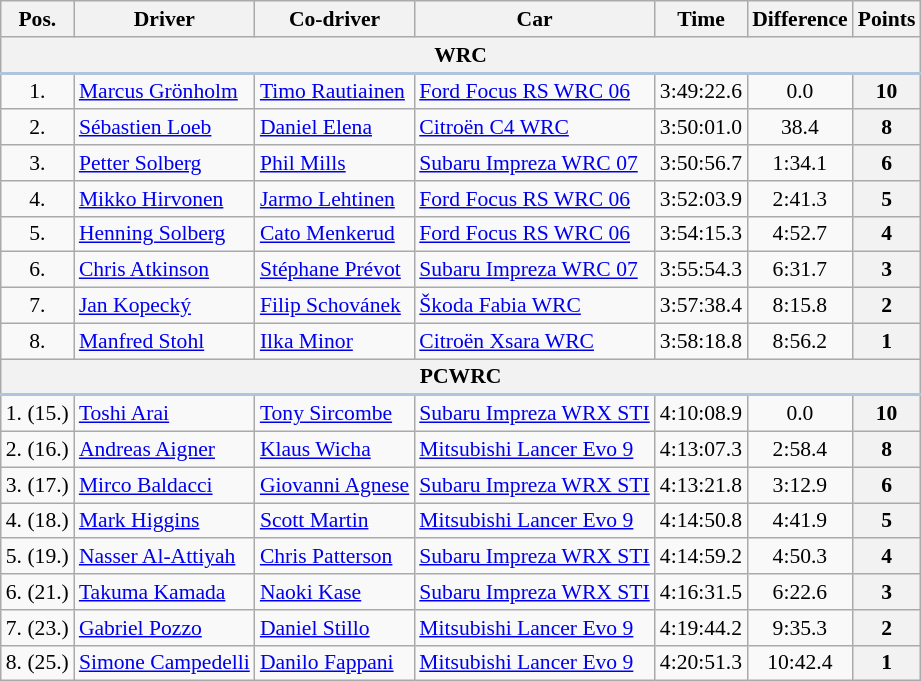<table class="wikitable" style="text-align: center; font-size: 90%; max-width: 950px;">
<tr>
<th>Pos.</th>
<th>Driver</th>
<th>Co-driver</th>
<th>Car</th>
<th>Time</th>
<th>Difference</th>
<th>Points</th>
</tr>
<tr>
<th colspan="7" style="border-bottom: 2px solid LightSteelBlue;">WRC</th>
</tr>
<tr>
<td>1.</td>
<td align=left> <a href='#'>Marcus Grönholm</a></td>
<td align=left> <a href='#'>Timo Rautiainen</a></td>
<td align=left><a href='#'>Ford Focus RS WRC 06</a></td>
<td>3:49:22.6</td>
<td>0.0</td>
<th>10</th>
</tr>
<tr>
<td>2.</td>
<td align=left> <a href='#'>Sébastien Loeb</a></td>
<td align=left> <a href='#'>Daniel Elena</a></td>
<td align=left><a href='#'>Citroën C4 WRC</a></td>
<td>3:50:01.0</td>
<td>38.4</td>
<th>8</th>
</tr>
<tr>
<td>3.</td>
<td align=left> <a href='#'>Petter Solberg</a></td>
<td align=left> <a href='#'>Phil Mills</a></td>
<td align=left><a href='#'>Subaru Impreza WRC 07</a></td>
<td>3:50:56.7</td>
<td>1:34.1</td>
<th>6</th>
</tr>
<tr>
<td>4.</td>
<td align=left> <a href='#'>Mikko Hirvonen</a></td>
<td align=left> <a href='#'>Jarmo Lehtinen</a></td>
<td align=left><a href='#'>Ford Focus RS WRC 06</a></td>
<td>3:52:03.9</td>
<td>2:41.3</td>
<th>5</th>
</tr>
<tr>
<td>5.</td>
<td align=left> <a href='#'>Henning Solberg</a></td>
<td align=left> <a href='#'>Cato Menkerud</a></td>
<td align=left><a href='#'>Ford Focus RS WRC 06</a></td>
<td>3:54:15.3</td>
<td>4:52.7</td>
<th>4</th>
</tr>
<tr>
<td>6.</td>
<td align=left> <a href='#'>Chris Atkinson</a></td>
<td align=left> <a href='#'>Stéphane Prévot</a></td>
<td align=left><a href='#'>Subaru Impreza WRC 07</a></td>
<td>3:55:54.3</td>
<td>6:31.7</td>
<th>3</th>
</tr>
<tr>
<td>7.</td>
<td align=left> <a href='#'>Jan Kopecký</a></td>
<td align=left> <a href='#'>Filip Schovánek</a></td>
<td align=left><a href='#'>Škoda Fabia WRC</a></td>
<td>3:57:38.4</td>
<td>8:15.8</td>
<th>2</th>
</tr>
<tr>
<td>8.</td>
<td align=left> <a href='#'>Manfred Stohl</a></td>
<td align=left> <a href='#'>Ilka Minor</a></td>
<td align=left><a href='#'>Citroën Xsara WRC</a></td>
<td>3:58:18.8</td>
<td>8:56.2</td>
<th>1</th>
</tr>
<tr>
<th colspan="7" style="border-bottom: 2px solid LightSteelBlue;">PCWRC</th>
</tr>
<tr>
<td>1. (15.)</td>
<td align="left"> <a href='#'>Toshi Arai</a></td>
<td align="left"> <a href='#'>Tony Sircombe</a></td>
<td align="left"><a href='#'>Subaru Impreza WRX STI</a></td>
<td>4:10:08.9</td>
<td>0.0</td>
<th>10</th>
</tr>
<tr>
<td>2. (16.)</td>
<td align="left"> <a href='#'>Andreas Aigner</a></td>
<td align="left"> <a href='#'>Klaus Wicha</a></td>
<td align="left"><a href='#'>Mitsubishi Lancer Evo 9</a></td>
<td>4:13:07.3</td>
<td>2:58.4</td>
<th>8</th>
</tr>
<tr>
<td>3. (17.)</td>
<td align="left"> <a href='#'>Mirco Baldacci</a></td>
<td align="left"> <a href='#'>Giovanni Agnese</a></td>
<td align="left"><a href='#'>Subaru Impreza WRX STI</a></td>
<td>4:13:21.8</td>
<td>3:12.9</td>
<th>6</th>
</tr>
<tr>
<td>4. (18.)</td>
<td align="left"> <a href='#'>Mark Higgins</a></td>
<td align="left"> <a href='#'>Scott Martin</a></td>
<td align="left"><a href='#'>Mitsubishi Lancer Evo 9</a></td>
<td>4:14:50.8</td>
<td>4:41.9</td>
<th>5</th>
</tr>
<tr>
<td>5. (19.)</td>
<td align="left"> <a href='#'>Nasser Al-Attiyah</a></td>
<td align="left"> <a href='#'>Chris Patterson</a></td>
<td align="left"><a href='#'>Subaru Impreza WRX STI</a></td>
<td>4:14:59.2</td>
<td>4:50.3</td>
<th>4</th>
</tr>
<tr>
<td>6. (21.)</td>
<td align="left"> <a href='#'>Takuma Kamada</a></td>
<td align="left"> <a href='#'>Naoki Kase</a></td>
<td align="left"><a href='#'>Subaru Impreza WRX STI</a></td>
<td>4:16:31.5</td>
<td>6:22.6</td>
<th>3</th>
</tr>
<tr>
<td>7. (23.)</td>
<td align="left"> <a href='#'>Gabriel Pozzo</a></td>
<td align="left"> <a href='#'>Daniel Stillo</a></td>
<td align="left"><a href='#'>Mitsubishi Lancer Evo 9</a></td>
<td>4:19:44.2</td>
<td>9:35.3</td>
<th>2</th>
</tr>
<tr>
<td>8. (25.)</td>
<td align="left"> <a href='#'>Simone Campedelli</a></td>
<td align="left"> <a href='#'>Danilo Fappani</a></td>
<td align="left"><a href='#'>Mitsubishi Lancer Evo 9</a></td>
<td>4:20:51.3</td>
<td>10:42.4</td>
<th>1</th>
</tr>
</table>
